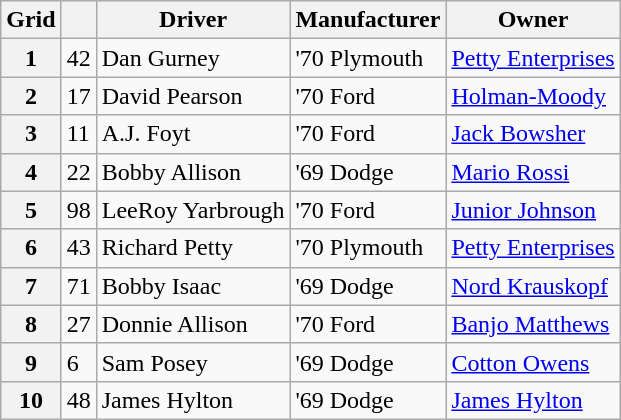<table class="wikitable">
<tr>
<th>Grid</th>
<th></th>
<th>Driver</th>
<th>Manufacturer</th>
<th>Owner</th>
</tr>
<tr>
<th>1</th>
<td>42</td>
<td>Dan Gurney</td>
<td>'70 Plymouth</td>
<td><a href='#'>Petty Enterprises</a></td>
</tr>
<tr>
<th>2</th>
<td>17</td>
<td>David Pearson</td>
<td>'70 Ford</td>
<td><a href='#'>Holman-Moody</a></td>
</tr>
<tr>
<th>3</th>
<td>11</td>
<td>A.J. Foyt</td>
<td>'70 Ford</td>
<td><a href='#'>Jack Bowsher</a></td>
</tr>
<tr>
<th>4</th>
<td>22</td>
<td>Bobby Allison</td>
<td>'69 Dodge</td>
<td><a href='#'>Mario Rossi</a></td>
</tr>
<tr>
<th>5</th>
<td>98</td>
<td>LeeRoy Yarbrough</td>
<td>'70 Ford</td>
<td><a href='#'>Junior Johnson</a></td>
</tr>
<tr>
<th>6</th>
<td>43</td>
<td>Richard Petty</td>
<td>'70 Plymouth</td>
<td><a href='#'>Petty Enterprises</a></td>
</tr>
<tr>
<th>7</th>
<td>71</td>
<td>Bobby Isaac</td>
<td>'69 Dodge</td>
<td><a href='#'>Nord Krauskopf</a></td>
</tr>
<tr>
<th>8</th>
<td>27</td>
<td>Donnie Allison</td>
<td>'70 Ford</td>
<td><a href='#'>Banjo Matthews</a></td>
</tr>
<tr>
<th>9</th>
<td>6</td>
<td>Sam Posey</td>
<td>'69 Dodge</td>
<td><a href='#'>Cotton Owens</a></td>
</tr>
<tr>
<th>10</th>
<td>48</td>
<td>James Hylton</td>
<td>'69 Dodge</td>
<td><a href='#'>James Hylton</a></td>
</tr>
</table>
